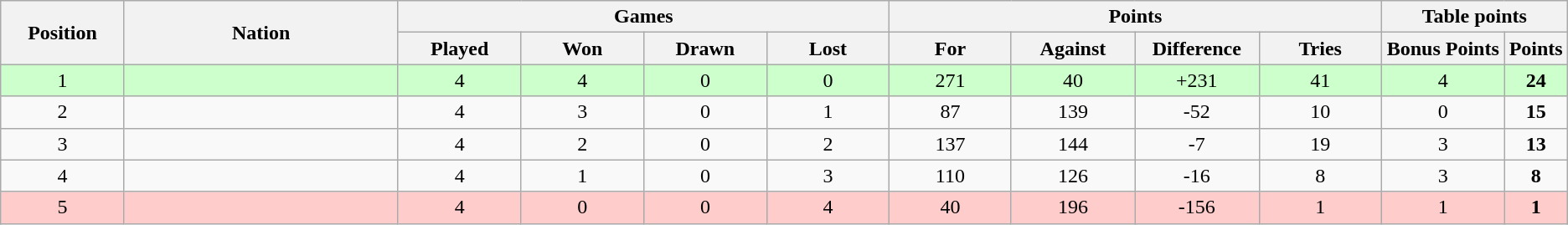<table class="wikitable" style="text-align: center;">
<tr>
<th rowspan=2 width="8%">Position</th>
<th rowspan=2 width="18%">Nation</th>
<th colspan=4 width="32%">Games</th>
<th colspan=4 width="32%">Points</th>
<th colspan=2 width="16%">Table points</th>
</tr>
<tr>
<th width="8%">Played</th>
<th width="8%">Won</th>
<th width="8%">Drawn</th>
<th width="8%">Lost</th>
<th width="8%">For</th>
<th width="8%">Against</th>
<th width="8%">Difference</th>
<th width="8%">Tries</th>
<th width="8%">Bonus Points</th>
<th width="8%">Points</th>
</tr>
<tr bgcolor="#ccffcc">
<td>1</td>
<td align=left></td>
<td>4</td>
<td>4</td>
<td>0</td>
<td>0</td>
<td>271</td>
<td>40</td>
<td>+231</td>
<td>41</td>
<td>4</td>
<td><strong>24</strong></td>
</tr>
<tr>
<td>2</td>
<td align=left></td>
<td>4</td>
<td>3</td>
<td>0</td>
<td>1</td>
<td>87</td>
<td>139</td>
<td>-52</td>
<td>10</td>
<td>0</td>
<td><strong>15</strong></td>
</tr>
<tr>
<td>3</td>
<td align=left></td>
<td>4</td>
<td>2</td>
<td>0</td>
<td>2</td>
<td>137</td>
<td>144</td>
<td>-7</td>
<td>19</td>
<td>3</td>
<td><strong>13</strong></td>
</tr>
<tr>
<td>4</td>
<td align=left></td>
<td>4</td>
<td>1</td>
<td>0</td>
<td>3</td>
<td>110</td>
<td>126</td>
<td>-16</td>
<td>8</td>
<td>3</td>
<td><strong>8</strong></td>
</tr>
<tr bgcolor="#ffcccc">
<td>5</td>
<td align=left></td>
<td>4</td>
<td>0</td>
<td>0</td>
<td>4</td>
<td>40</td>
<td>196</td>
<td>-156</td>
<td>1</td>
<td>1</td>
<td><strong>1</strong></td>
</tr>
</table>
